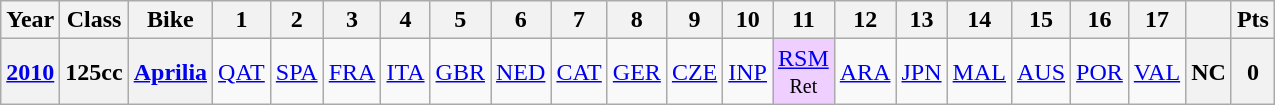<table class="wikitable" style="text-align:center">
<tr>
<th>Year</th>
<th>Class</th>
<th>Bike</th>
<th>1</th>
<th>2</th>
<th>3</th>
<th>4</th>
<th>5</th>
<th>6</th>
<th>7</th>
<th>8</th>
<th>9</th>
<th>10</th>
<th>11</th>
<th>12</th>
<th>13</th>
<th>14</th>
<th>15</th>
<th>16</th>
<th>17</th>
<th></th>
<th>Pts</th>
</tr>
<tr>
<th><a href='#'>2010</a></th>
<th>125cc</th>
<th><a href='#'>Aprilia</a></th>
<td><a href='#'>QAT</a></td>
<td><a href='#'>SPA</a></td>
<td><a href='#'>FRA</a></td>
<td><a href='#'>ITA</a></td>
<td><a href='#'>GBR</a></td>
<td><a href='#'>NED</a></td>
<td><a href='#'>CAT</a></td>
<td><a href='#'>GER</a></td>
<td><a href='#'>CZE</a></td>
<td><a href='#'>INP</a></td>
<td style="background:#EFCFFF;"><a href='#'>RSM</a><br><small>Ret</small></td>
<td><a href='#'>ARA</a></td>
<td><a href='#'>JPN</a></td>
<td><a href='#'>MAL</a></td>
<td><a href='#'>AUS</a></td>
<td><a href='#'>POR</a></td>
<td><a href='#'>VAL</a></td>
<th>NC</th>
<th>0</th>
</tr>
</table>
